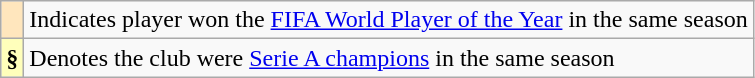<table class="wikitable plainrowheaders">
<tr>
<th scope="row" style="text-align:center; background:#FFE6BD"></th>
<td>Indicates player won the <a href='#'>FIFA World Player of the Year</a> in the same season</td>
</tr>
<tr>
<th scope="row" style="text-align:center; background:#ffb">§</th>
<td>Denotes the club were <a href='#'>Serie A champions</a> in the same season</td>
</tr>
</table>
